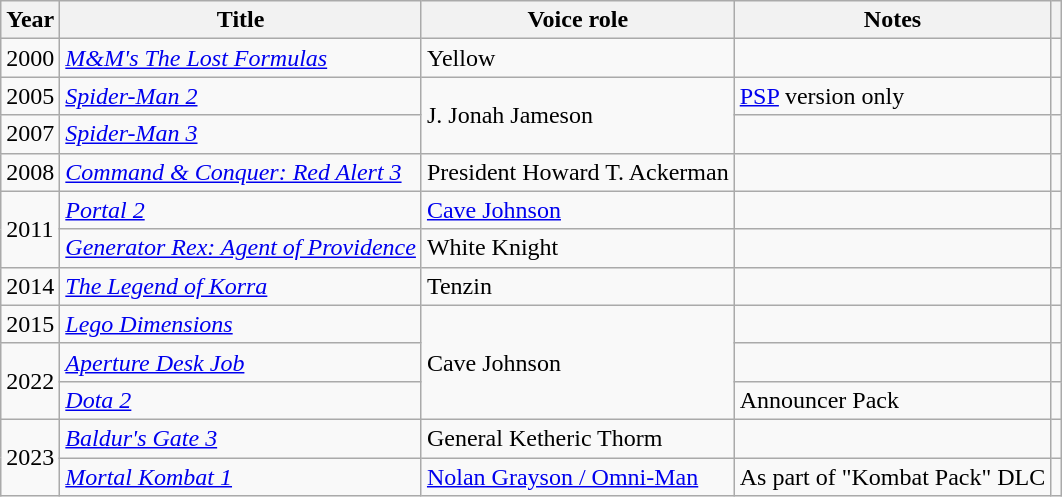<table class="wikitable plainrowheaders sortable" style="margin-right: 0;">
<tr>
<th scope="col">Year</th>
<th scope="col">Title</th>
<th scope="col">Voice role</th>
<th scope="col" class="unsortable">Notes</th>
<th scope="col" class="unsortable"></th>
</tr>
<tr>
<td>2000</td>
<td><em><a href='#'>M&M's The Lost Formulas</a></em></td>
<td>Yellow</td>
<td></td>
<td style="text-align:center;"></td>
</tr>
<tr>
<td>2005</td>
<td><em><a href='#'>Spider-Man 2</a></em></td>
<td rowspan=2>J. Jonah Jameson</td>
<td><a href='#'>PSP</a> version only</td>
<td style="text-align:center;"></td>
</tr>
<tr>
<td>2007</td>
<td><em><a href='#'>Spider-Man 3</a></em></td>
<td></td>
<td style="text-align:center;"></td>
</tr>
<tr>
<td>2008</td>
<td><em><a href='#'>Command & Conquer: Red Alert 3</a></em></td>
<td>President Howard T. Ackerman</td>
<td></td>
<td style="text-align:center;"></td>
</tr>
<tr>
<td rowspan=2>2011</td>
<td><em><a href='#'>Portal 2</a></em></td>
<td><a href='#'>Cave Johnson</a></td>
<td></td>
<td style="text-align:center;"></td>
</tr>
<tr>
<td><em><a href='#'>Generator Rex: Agent of Providence</a></em></td>
<td>White Knight</td>
<td></td>
<td style="text-align:center;"></td>
</tr>
<tr>
<td>2014</td>
<td><em><a href='#'>The Legend of Korra</a></em></td>
<td>Tenzin</td>
<td></td>
<td style="text-align:center;"></td>
</tr>
<tr>
<td>2015</td>
<td><em><a href='#'>Lego Dimensions</a></em></td>
<td rowspan=3>Cave Johnson</td>
<td></td>
<td style="text-align:center;"></td>
</tr>
<tr>
<td rowspan=2>2022</td>
<td><em><a href='#'>Aperture Desk Job</a></em></td>
<td></td>
<td style="text-align:center;"></td>
</tr>
<tr>
<td><em><a href='#'>Dota 2</a></em></td>
<td>Announcer Pack</td>
<td style="text-align:center;"></td>
</tr>
<tr>
<td rowspan=2>2023</td>
<td><em><a href='#'>Baldur's Gate 3</a></em></td>
<td>General Ketheric Thorm</td>
<td></td>
<td style="text-align:center;"></td>
</tr>
<tr>
<td><em><a href='#'>Mortal Kombat 1</a></em></td>
<td><a href='#'>Nolan Grayson / Omni-Man</a></td>
<td>As part of "Kombat Pack" DLC</td>
<td></td>
</tr>
</table>
